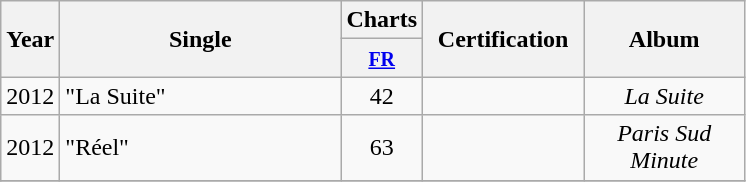<table class="wikitable">
<tr>
<th align="center" rowspan="2">Year</th>
<th align="center" rowspan="2" width="180">Single</th>
<th align="center" colspan="1">Charts</th>
<th align="center" rowspan="2" width="100">Certification</th>
<th align="center" rowspan="2" width="100">Album</th>
</tr>
<tr>
<th width="20"><small><a href='#'>FR</a></small><br></th>
</tr>
<tr>
<td align="center" rowspan="1">2012</td>
<td>"La Suite"</td>
<td align="center">42</td>
<td align="center"></td>
<td align="center"><em>La Suite</em></td>
</tr>
<tr>
<td align="center" rowspan="1">2012</td>
<td>"Réel"</td>
<td align="center">63</td>
<td align="center"></td>
<td align="center"><em>Paris Sud Minute</em></td>
</tr>
<tr>
</tr>
</table>
